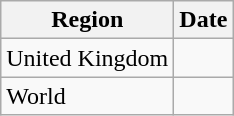<table class="wikitable">
<tr>
<th>Region</th>
<th>Date</th>
</tr>
<tr>
<td>United Kingdom</td>
<td></td>
</tr>
<tr>
<td>World</td>
<td></td>
</tr>
</table>
